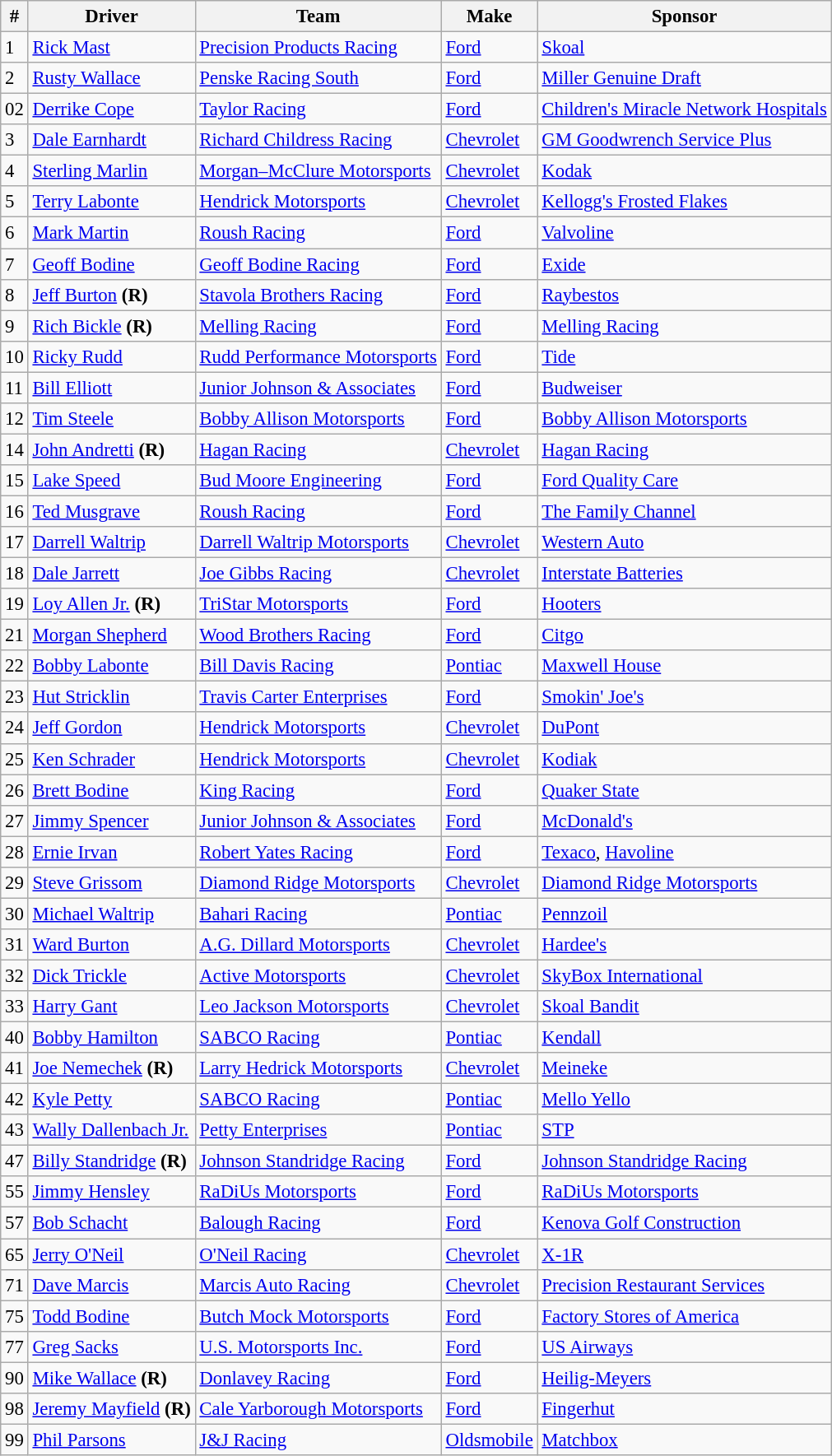<table class="wikitable" style="font-size:95%">
<tr>
<th>#</th>
<th>Driver</th>
<th>Team</th>
<th>Make</th>
<th>Sponsor</th>
</tr>
<tr>
<td>1</td>
<td><a href='#'>Rick Mast</a></td>
<td><a href='#'>Precision Products Racing</a></td>
<td><a href='#'>Ford</a></td>
<td><a href='#'>Skoal</a></td>
</tr>
<tr>
<td>2</td>
<td><a href='#'>Rusty Wallace</a></td>
<td><a href='#'>Penske Racing South</a></td>
<td><a href='#'>Ford</a></td>
<td><a href='#'>Miller Genuine Draft</a></td>
</tr>
<tr>
<td>02</td>
<td><a href='#'>Derrike Cope</a></td>
<td><a href='#'>Taylor Racing</a></td>
<td><a href='#'>Ford</a></td>
<td><a href='#'>Children's Miracle Network Hospitals</a></td>
</tr>
<tr>
<td>3</td>
<td><a href='#'>Dale Earnhardt</a></td>
<td><a href='#'>Richard Childress Racing</a></td>
<td><a href='#'>Chevrolet</a></td>
<td><a href='#'>GM Goodwrench Service Plus</a></td>
</tr>
<tr>
<td>4</td>
<td><a href='#'>Sterling Marlin</a></td>
<td><a href='#'>Morgan–McClure Motorsports</a></td>
<td><a href='#'>Chevrolet</a></td>
<td><a href='#'>Kodak</a></td>
</tr>
<tr>
<td>5</td>
<td><a href='#'>Terry Labonte</a></td>
<td><a href='#'>Hendrick Motorsports</a></td>
<td><a href='#'>Chevrolet</a></td>
<td><a href='#'>Kellogg's Frosted Flakes</a></td>
</tr>
<tr>
<td>6</td>
<td><a href='#'>Mark Martin</a></td>
<td><a href='#'>Roush Racing</a></td>
<td><a href='#'>Ford</a></td>
<td><a href='#'>Valvoline</a></td>
</tr>
<tr>
<td>7</td>
<td><a href='#'>Geoff Bodine</a></td>
<td><a href='#'>Geoff Bodine Racing</a></td>
<td><a href='#'>Ford</a></td>
<td><a href='#'>Exide</a></td>
</tr>
<tr>
<td>8</td>
<td><a href='#'>Jeff Burton</a> <strong>(R)</strong></td>
<td><a href='#'>Stavola Brothers Racing</a></td>
<td><a href='#'>Ford</a></td>
<td><a href='#'>Raybestos</a></td>
</tr>
<tr>
<td>9</td>
<td><a href='#'>Rich Bickle</a> <strong>(R)</strong></td>
<td><a href='#'>Melling Racing</a></td>
<td><a href='#'>Ford</a></td>
<td><a href='#'>Melling Racing</a></td>
</tr>
<tr>
<td>10</td>
<td><a href='#'>Ricky Rudd</a></td>
<td><a href='#'>Rudd Performance Motorsports</a></td>
<td><a href='#'>Ford</a></td>
<td><a href='#'>Tide</a></td>
</tr>
<tr>
<td>11</td>
<td><a href='#'>Bill Elliott</a></td>
<td><a href='#'>Junior Johnson & Associates</a></td>
<td><a href='#'>Ford</a></td>
<td><a href='#'>Budweiser</a></td>
</tr>
<tr>
<td>12</td>
<td><a href='#'>Tim Steele</a></td>
<td><a href='#'>Bobby Allison Motorsports</a></td>
<td><a href='#'>Ford</a></td>
<td><a href='#'>Bobby Allison Motorsports</a></td>
</tr>
<tr>
<td>14</td>
<td><a href='#'>John Andretti</a> <strong>(R)</strong></td>
<td><a href='#'>Hagan Racing</a></td>
<td><a href='#'>Chevrolet</a></td>
<td><a href='#'>Hagan Racing</a></td>
</tr>
<tr>
<td>15</td>
<td><a href='#'>Lake Speed</a></td>
<td><a href='#'>Bud Moore Engineering</a></td>
<td><a href='#'>Ford</a></td>
<td><a href='#'>Ford Quality Care</a></td>
</tr>
<tr>
<td>16</td>
<td><a href='#'>Ted Musgrave</a></td>
<td><a href='#'>Roush Racing</a></td>
<td><a href='#'>Ford</a></td>
<td><a href='#'>The Family Channel</a></td>
</tr>
<tr>
<td>17</td>
<td><a href='#'>Darrell Waltrip</a></td>
<td><a href='#'>Darrell Waltrip Motorsports</a></td>
<td><a href='#'>Chevrolet</a></td>
<td><a href='#'>Western Auto</a></td>
</tr>
<tr>
<td>18</td>
<td><a href='#'>Dale Jarrett</a></td>
<td><a href='#'>Joe Gibbs Racing</a></td>
<td><a href='#'>Chevrolet</a></td>
<td><a href='#'>Interstate Batteries</a></td>
</tr>
<tr>
<td>19</td>
<td><a href='#'>Loy Allen Jr.</a> <strong>(R)</strong></td>
<td><a href='#'>TriStar Motorsports</a></td>
<td><a href='#'>Ford</a></td>
<td><a href='#'>Hooters</a></td>
</tr>
<tr>
<td>21</td>
<td><a href='#'>Morgan Shepherd</a></td>
<td><a href='#'>Wood Brothers Racing</a></td>
<td><a href='#'>Ford</a></td>
<td><a href='#'>Citgo</a></td>
</tr>
<tr>
<td>22</td>
<td><a href='#'>Bobby Labonte</a></td>
<td><a href='#'>Bill Davis Racing</a></td>
<td><a href='#'>Pontiac</a></td>
<td><a href='#'>Maxwell House</a></td>
</tr>
<tr>
<td>23</td>
<td><a href='#'>Hut Stricklin</a></td>
<td><a href='#'>Travis Carter Enterprises</a></td>
<td><a href='#'>Ford</a></td>
<td><a href='#'>Smokin' Joe's</a></td>
</tr>
<tr>
<td>24</td>
<td><a href='#'>Jeff Gordon</a></td>
<td><a href='#'>Hendrick Motorsports</a></td>
<td><a href='#'>Chevrolet</a></td>
<td><a href='#'>DuPont</a></td>
</tr>
<tr>
<td>25</td>
<td><a href='#'>Ken Schrader</a></td>
<td><a href='#'>Hendrick Motorsports</a></td>
<td><a href='#'>Chevrolet</a></td>
<td><a href='#'>Kodiak</a></td>
</tr>
<tr>
<td>26</td>
<td><a href='#'>Brett Bodine</a></td>
<td><a href='#'>King Racing</a></td>
<td><a href='#'>Ford</a></td>
<td><a href='#'>Quaker State</a></td>
</tr>
<tr>
<td>27</td>
<td><a href='#'>Jimmy Spencer</a></td>
<td><a href='#'>Junior Johnson & Associates</a></td>
<td><a href='#'>Ford</a></td>
<td><a href='#'>McDonald's</a></td>
</tr>
<tr>
<td>28</td>
<td><a href='#'>Ernie Irvan</a></td>
<td><a href='#'>Robert Yates Racing</a></td>
<td><a href='#'>Ford</a></td>
<td><a href='#'>Texaco</a>, <a href='#'>Havoline</a></td>
</tr>
<tr>
<td>29</td>
<td><a href='#'>Steve Grissom</a></td>
<td><a href='#'>Diamond Ridge Motorsports</a></td>
<td><a href='#'>Chevrolet</a></td>
<td><a href='#'>Diamond Ridge Motorsports</a></td>
</tr>
<tr>
<td>30</td>
<td><a href='#'>Michael Waltrip</a></td>
<td><a href='#'>Bahari Racing</a></td>
<td><a href='#'>Pontiac</a></td>
<td><a href='#'>Pennzoil</a></td>
</tr>
<tr>
<td>31</td>
<td><a href='#'>Ward Burton</a></td>
<td><a href='#'>A.G. Dillard Motorsports</a></td>
<td><a href='#'>Chevrolet</a></td>
<td><a href='#'>Hardee's</a></td>
</tr>
<tr>
<td>32</td>
<td><a href='#'>Dick Trickle</a></td>
<td><a href='#'>Active Motorsports</a></td>
<td><a href='#'>Chevrolet</a></td>
<td><a href='#'>SkyBox International</a></td>
</tr>
<tr>
<td>33</td>
<td><a href='#'>Harry Gant</a></td>
<td><a href='#'>Leo Jackson Motorsports</a></td>
<td><a href='#'>Chevrolet</a></td>
<td><a href='#'>Skoal Bandit</a></td>
</tr>
<tr>
<td>40</td>
<td><a href='#'>Bobby Hamilton</a></td>
<td><a href='#'>SABCO Racing</a></td>
<td><a href='#'>Pontiac</a></td>
<td><a href='#'>Kendall</a></td>
</tr>
<tr>
<td>41</td>
<td><a href='#'>Joe Nemechek</a> <strong>(R)</strong></td>
<td><a href='#'>Larry Hedrick Motorsports</a></td>
<td><a href='#'>Chevrolet</a></td>
<td><a href='#'>Meineke</a></td>
</tr>
<tr>
<td>42</td>
<td><a href='#'>Kyle Petty</a></td>
<td><a href='#'>SABCO Racing</a></td>
<td><a href='#'>Pontiac</a></td>
<td><a href='#'>Mello Yello</a></td>
</tr>
<tr>
<td>43</td>
<td><a href='#'>Wally Dallenbach Jr.</a></td>
<td><a href='#'>Petty Enterprises</a></td>
<td><a href='#'>Pontiac</a></td>
<td><a href='#'>STP</a></td>
</tr>
<tr>
<td>47</td>
<td><a href='#'>Billy Standridge</a> <strong>(R)</strong></td>
<td><a href='#'>Johnson Standridge Racing</a></td>
<td><a href='#'>Ford</a></td>
<td><a href='#'>Johnson Standridge Racing</a></td>
</tr>
<tr>
<td>55</td>
<td><a href='#'>Jimmy Hensley</a></td>
<td><a href='#'>RaDiUs Motorsports</a></td>
<td><a href='#'>Ford</a></td>
<td><a href='#'>RaDiUs Motorsports</a></td>
</tr>
<tr>
<td>57</td>
<td><a href='#'>Bob Schacht</a></td>
<td><a href='#'>Balough Racing</a></td>
<td><a href='#'>Ford</a></td>
<td><a href='#'>Kenova Golf Construction</a></td>
</tr>
<tr>
<td>65</td>
<td><a href='#'>Jerry O'Neil</a></td>
<td><a href='#'>O'Neil Racing</a></td>
<td><a href='#'>Chevrolet</a></td>
<td><a href='#'>X-1R</a></td>
</tr>
<tr>
<td>71</td>
<td><a href='#'>Dave Marcis</a></td>
<td><a href='#'>Marcis Auto Racing</a></td>
<td><a href='#'>Chevrolet</a></td>
<td><a href='#'>Precision Restaurant Services</a></td>
</tr>
<tr>
<td>75</td>
<td><a href='#'>Todd Bodine</a></td>
<td><a href='#'>Butch Mock Motorsports</a></td>
<td><a href='#'>Ford</a></td>
<td><a href='#'>Factory Stores of America</a></td>
</tr>
<tr>
<td>77</td>
<td><a href='#'>Greg Sacks</a></td>
<td><a href='#'>U.S. Motorsports Inc.</a></td>
<td><a href='#'>Ford</a></td>
<td><a href='#'>US Airways</a></td>
</tr>
<tr>
<td>90</td>
<td><a href='#'>Mike Wallace</a> <strong>(R)</strong></td>
<td><a href='#'>Donlavey Racing</a></td>
<td><a href='#'>Ford</a></td>
<td><a href='#'>Heilig-Meyers</a></td>
</tr>
<tr>
<td>98</td>
<td><a href='#'>Jeremy Mayfield</a> <strong>(R)</strong></td>
<td><a href='#'>Cale Yarborough Motorsports</a></td>
<td><a href='#'>Ford</a></td>
<td><a href='#'>Fingerhut</a></td>
</tr>
<tr>
<td>99</td>
<td><a href='#'>Phil Parsons</a></td>
<td><a href='#'>J&J Racing</a></td>
<td><a href='#'>Oldsmobile</a></td>
<td><a href='#'>Matchbox</a></td>
</tr>
</table>
